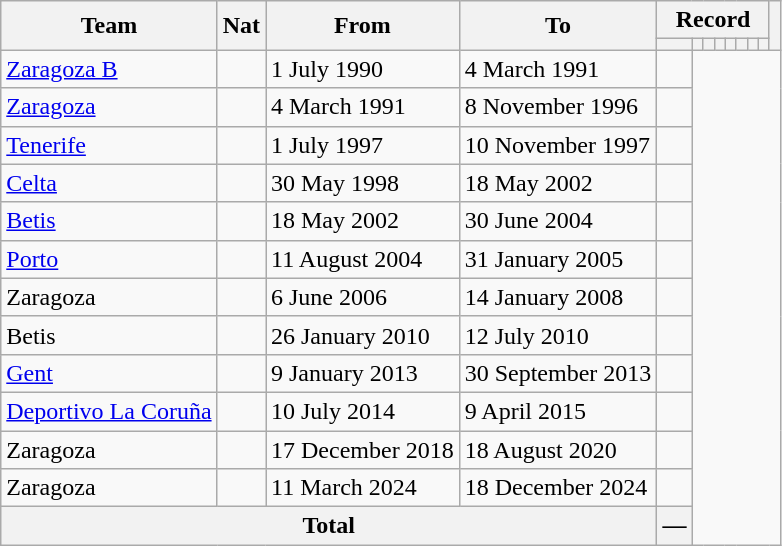<table class="wikitable" style="text-align: center">
<tr>
<th rowspan="2">Team</th>
<th rowspan="2">Nat</th>
<th rowspan="2">From</th>
<th rowspan="2">To</th>
<th colspan="8">Record</th>
<th rowspan=2></th>
</tr>
<tr>
<th></th>
<th></th>
<th></th>
<th></th>
<th></th>
<th></th>
<th></th>
<th></th>
</tr>
<tr>
<td align="left"><a href='#'>Zaragoza B</a></td>
<td></td>
<td align=left>1 July 1990</td>
<td align=left>4 March 1991<br></td>
<td></td>
</tr>
<tr>
<td align="left"><a href='#'>Zaragoza</a></td>
<td></td>
<td align=left>4 March 1991</td>
<td align=left>8 November 1996<br></td>
<td></td>
</tr>
<tr>
<td align="left"><a href='#'>Tenerife</a></td>
<td></td>
<td align=left>1 July 1997</td>
<td align=left>10 November 1997<br></td>
<td></td>
</tr>
<tr>
<td align="left"><a href='#'>Celta</a></td>
<td></td>
<td align=left>30 May 1998</td>
<td align=left>18 May 2002<br></td>
<td></td>
</tr>
<tr>
<td align="left"><a href='#'>Betis</a></td>
<td></td>
<td align=left>18 May 2002</td>
<td align=left>30 June 2004<br></td>
<td></td>
</tr>
<tr>
<td align="left"><a href='#'>Porto</a></td>
<td></td>
<td align=left>11 August 2004</td>
<td align=left>31 January 2005<br></td>
<td></td>
</tr>
<tr>
<td align="left">Zaragoza</td>
<td></td>
<td align=left>6 June 2006</td>
<td align=left>14 January 2008<br></td>
<td></td>
</tr>
<tr>
<td align="left">Betis</td>
<td></td>
<td align=left>26 January 2010</td>
<td align=left>12 July 2010<br></td>
<td></td>
</tr>
<tr>
<td align="left"><a href='#'>Gent</a></td>
<td></td>
<td align=left>9 January 2013</td>
<td align=left>30 September 2013<br></td>
<td></td>
</tr>
<tr>
<td align="left"><a href='#'>Deportivo La Coruña</a></td>
<td></td>
<td align=left>10 July 2014</td>
<td align=left>9 April 2015<br></td>
<td></td>
</tr>
<tr>
<td align="left">Zaragoza</td>
<td></td>
<td align=left>17 December 2018</td>
<td align=left>18 August 2020<br></td>
<td></td>
</tr>
<tr>
<td align="left">Zaragoza</td>
<td></td>
<td align=left>11 March 2024</td>
<td align=left>18 December 2024<br></td>
<td></td>
</tr>
<tr>
<th colspan="4">Total<br></th>
<th>—</th>
</tr>
</table>
